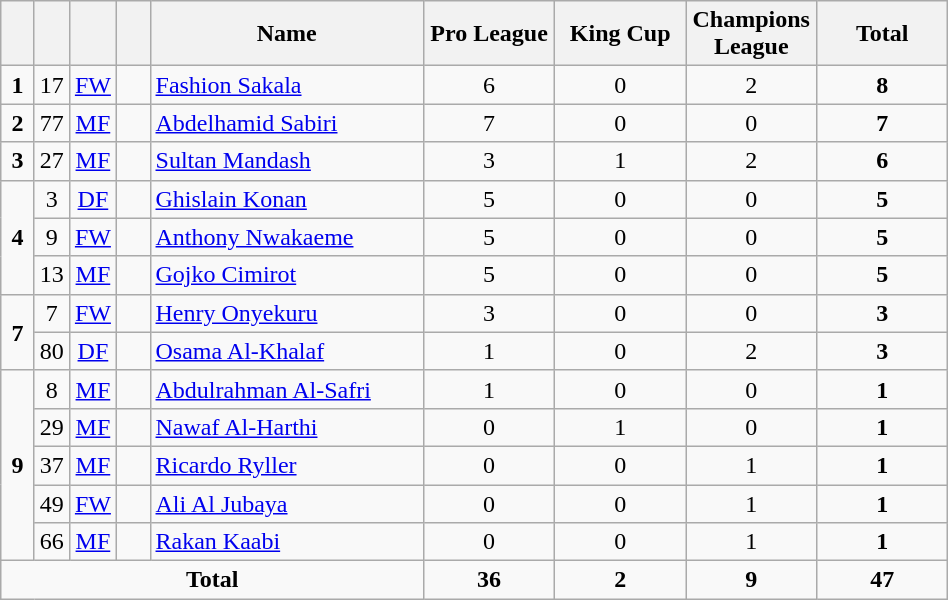<table class="wikitable" style="text-align:center">
<tr>
<th width=15></th>
<th width=15></th>
<th width=15></th>
<th width=15></th>
<th width=175>Name</th>
<th width=80>Pro League</th>
<th width=80>King Cup</th>
<th width=80>Champions League</th>
<th width=80>Total</th>
</tr>
<tr>
<td><strong>1</strong></td>
<td>17</td>
<td><a href='#'>FW</a></td>
<td></td>
<td align=left><a href='#'>Fashion Sakala</a></td>
<td>6</td>
<td>0</td>
<td>2</td>
<td><strong>8</strong></td>
</tr>
<tr>
<td><strong>2</strong></td>
<td>77</td>
<td><a href='#'>MF</a></td>
<td></td>
<td align=left><a href='#'>Abdelhamid Sabiri</a></td>
<td>7</td>
<td>0</td>
<td>0</td>
<td><strong>7</strong></td>
</tr>
<tr>
<td><strong>3</strong></td>
<td>27</td>
<td><a href='#'>MF</a></td>
<td></td>
<td align=left><a href='#'>Sultan Mandash</a></td>
<td>3</td>
<td>1</td>
<td>2</td>
<td><strong>6</strong></td>
</tr>
<tr>
<td rowspan=3><strong>4</strong></td>
<td>3</td>
<td><a href='#'>DF</a></td>
<td></td>
<td align=left><a href='#'>Ghislain Konan</a></td>
<td>5</td>
<td>0</td>
<td>0</td>
<td><strong>5</strong></td>
</tr>
<tr>
<td>9</td>
<td><a href='#'>FW</a></td>
<td></td>
<td align=left><a href='#'>Anthony Nwakaeme</a></td>
<td>5</td>
<td>0</td>
<td>0</td>
<td><strong>5</strong></td>
</tr>
<tr>
<td>13</td>
<td><a href='#'>MF</a></td>
<td></td>
<td align=left><a href='#'>Gojko Cimirot</a></td>
<td>5</td>
<td>0</td>
<td>0</td>
<td><strong>5</strong></td>
</tr>
<tr>
<td rowspan=2><strong>7</strong></td>
<td>7</td>
<td><a href='#'>FW</a></td>
<td></td>
<td align=left><a href='#'>Henry Onyekuru</a></td>
<td>3</td>
<td>0</td>
<td>0</td>
<td><strong>3</strong></td>
</tr>
<tr>
<td>80</td>
<td><a href='#'>DF</a></td>
<td></td>
<td align=left><a href='#'>Osama Al-Khalaf</a></td>
<td>1</td>
<td>0</td>
<td>2</td>
<td><strong>3</strong></td>
</tr>
<tr>
<td rowspan=5><strong>9</strong></td>
<td>8</td>
<td><a href='#'>MF</a></td>
<td></td>
<td align=left><a href='#'>Abdulrahman Al-Safri</a></td>
<td>1</td>
<td>0</td>
<td>0</td>
<td><strong>1</strong></td>
</tr>
<tr>
<td>29</td>
<td><a href='#'>MF</a></td>
<td></td>
<td align=left><a href='#'>Nawaf Al-Harthi</a></td>
<td>0</td>
<td>1</td>
<td>0</td>
<td><strong>1</strong></td>
</tr>
<tr>
<td>37</td>
<td><a href='#'>MF</a></td>
<td></td>
<td align=left><a href='#'>Ricardo Ryller</a></td>
<td>0</td>
<td>0</td>
<td>1</td>
<td><strong>1</strong></td>
</tr>
<tr>
<td>49</td>
<td><a href='#'>FW</a></td>
<td></td>
<td align=left><a href='#'>Ali Al Jubaya</a></td>
<td>0</td>
<td>0</td>
<td>1</td>
<td><strong>1</strong></td>
</tr>
<tr>
<td>66</td>
<td><a href='#'>MF</a></td>
<td></td>
<td align=left><a href='#'>Rakan Kaabi</a></td>
<td>0</td>
<td>0</td>
<td>1</td>
<td><strong>1</strong></td>
</tr>
<tr>
<td colspan=5><strong>Total</strong></td>
<td><strong>36</strong></td>
<td><strong>2</strong></td>
<td><strong>9</strong></td>
<td><strong>47</strong></td>
</tr>
</table>
